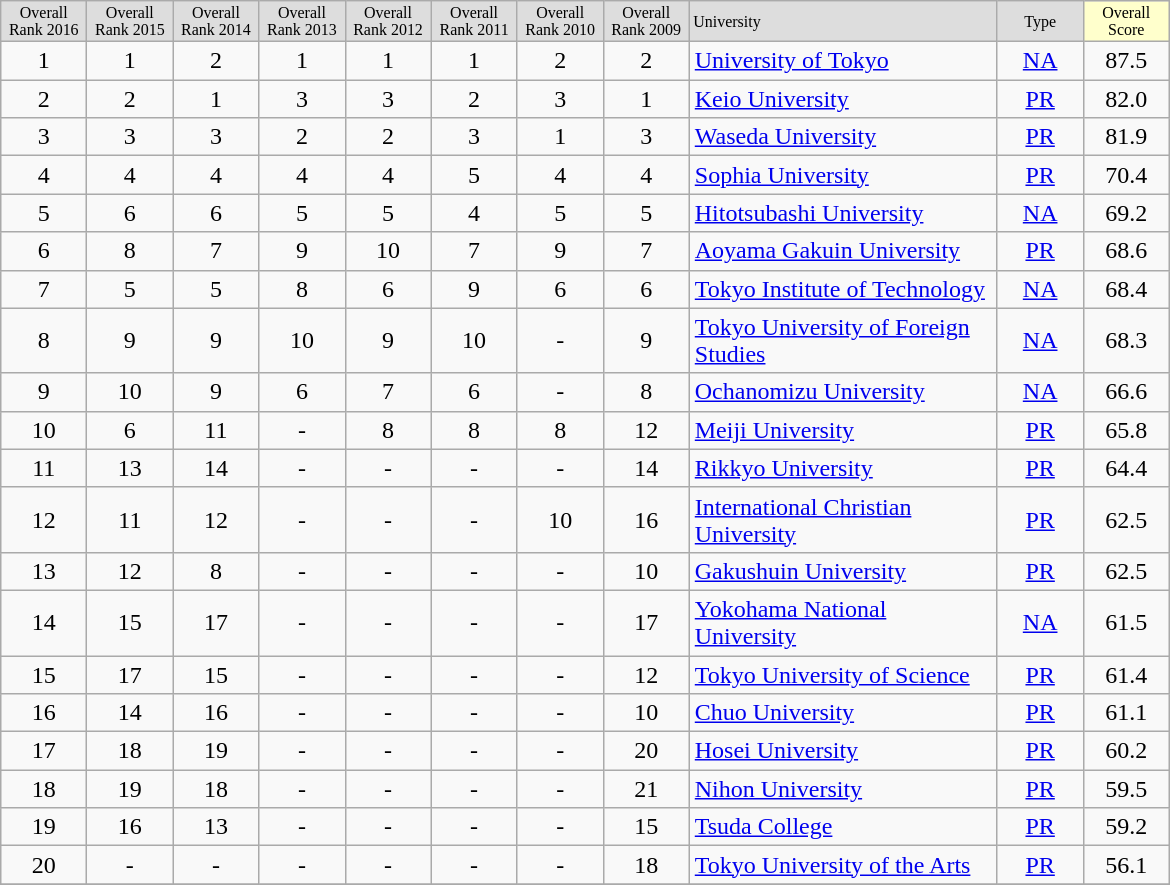<table class="wikitable sortable">
<tr style="background:#efefef;">
<td style="font-size:8pt; width:50px; text-align:center; background:#ddd;">Overall Rank 2016</td>
<td style="font-size:8pt; width:50px; text-align:center; background:#ddd;">Overall Rank 2015</td>
<td style="font-size:8pt; width:50px; text-align:center; background:#ddd;">Overall Rank 2014</td>
<td style="font-size:8pt; width:50px; text-align:center; background:#ddd;">Overall Rank 2013</td>
<td style="font-size:8pt; width:50px; text-align:center; background:#ddd;">Overall Rank 2012</td>
<td style="font-size:8pt; width:50px; text-align:center; background:#ddd;">Overall Rank 2011</td>
<td style="font-size:8pt; width:50px; text-align:center; background:#ddd;">Overall Rank 2010</td>
<td style="font-size:8pt; width:50px; text-align:center; background:#ddd;">Overall Rank 2009</td>
<td style="font-size:8pt; width:200px; text-align:left; background:#ddd;">University</td>
<td style="font-size:8pt; width:50px; text-align:center; background:#ddd;">Type</td>
<td style="font-size:8pt; width:50px; text-align:center; background:#ffc;">Overall Score</td>
</tr>
<tr>
<td style="width:50px; text-align:center;">1</td>
<td style="width:50px; text-align:center;">1</td>
<td style="width:50px; text-align:center;">2</td>
<td style="width:50px; text-align:center;">1</td>
<td style="width:50px; text-align:center;">1</td>
<td style="width:50px; text-align:center;">1</td>
<td style="width:50px; text-align:center;">2</td>
<td style="width:50px; text-align:center;">2</td>
<td style="width:50px;  text-align:left;"><a href='#'>University of Tokyo</a></td>
<td style="width:50px; text-align:center;"><a href='#'>NA</a></td>
<td style="width:50px; text-align:center;">87.5</td>
</tr>
<tr>
<td style="width:50px; text-align:center;">2</td>
<td style="width:50px; text-align:center;">2</td>
<td style="width:50px; text-align:center;">1</td>
<td style="width:50px; text-align:center;">3</td>
<td style="width:50px; text-align:center;">3</td>
<td style="width:50px; text-align:center;">2</td>
<td style="width:50px; text-align:center;">3</td>
<td style="width:50px; text-align:center;">1</td>
<td style="width:50px;  text-align:left;"><a href='#'>Keio University</a></td>
<td style="width:50px; text-align:center;"><a href='#'>PR</a></td>
<td style="width:50px; text-align:center;">82.0</td>
</tr>
<tr>
<td style="width:50px; text-align:center;">3</td>
<td style="width:50px; text-align:center;">3</td>
<td style="width:50px; text-align:center;">3</td>
<td style="width:50px; text-align:center;">2</td>
<td style="width:50px; text-align:center;">2</td>
<td style="width:50px; text-align:center;">3</td>
<td style="width:50px; text-align:center;">1</td>
<td style="width:50px; text-align:center;">3</td>
<td style="width:50px;  text-align:left;"><a href='#'>Waseda University</a></td>
<td style="width:50px; text-align:center;"><a href='#'>PR</a></td>
<td style="width:50px; text-align:center;">81.9</td>
</tr>
<tr>
<td style="width:50px; text-align:center;">4</td>
<td style="width:50px; text-align:center;">4</td>
<td style="width:50px; text-align:center;">4</td>
<td style="width:50px; text-align:center;">4</td>
<td style="width:50px; text-align:center;">4</td>
<td style="width:50px; text-align:center;">5</td>
<td style="width:50px; text-align:center;">4</td>
<td style="width:50px; text-align:center;">4</td>
<td style="width:50px;  text-align:left;"><a href='#'>Sophia University</a></td>
<td style="width:50px; text-align:center;"><a href='#'>PR</a></td>
<td style="width:50px; text-align:center;">70.4</td>
</tr>
<tr>
<td style="width:50px; text-align:center;">5</td>
<td style="width:50px; text-align:center;">6</td>
<td style="width:50px; text-align:center;">6</td>
<td style="width:50px; text-align:center;">5</td>
<td style="width:50px; text-align:center;">5</td>
<td style="width:50px; text-align:center;">4</td>
<td style="width:50px; text-align:center;">5</td>
<td style="width:50px; text-align:center;">5</td>
<td style="width:50px;  text-align:left;"><a href='#'>Hitotsubashi University</a></td>
<td style="width:50px; text-align:center;"><a href='#'>NA</a></td>
<td style="width:50px; text-align:center;">69.2</td>
</tr>
<tr>
<td style="width:50px; text-align:center;">6</td>
<td style="width:50px; text-align:center;">8</td>
<td style="width:50px; text-align:center;">7</td>
<td style="width:50px; text-align:center;">9</td>
<td style="width:50px; text-align:center;">10</td>
<td style="width:50px; text-align:center;">7</td>
<td style="width:50px; text-align:center;">9</td>
<td style="width:50px; text-align:center;">7</td>
<td style="width:50px;  text-align:left;"><a href='#'>Aoyama Gakuin University</a></td>
<td style="width:50px; text-align:center;"><a href='#'>PR</a></td>
<td style="width:50px; text-align:center;">68.6</td>
</tr>
<tr>
<td style="width:50px; text-align:center;">7</td>
<td style="width:50px; text-align:center;">5</td>
<td style="width:50px; text-align:center;">5</td>
<td style="width:50px; text-align:center;">8</td>
<td style="width:50px; text-align:center;">6</td>
<td style="width:50px; text-align:center;">9</td>
<td style="width:50px; text-align:center;">6</td>
<td style="width:50px; text-align:center;">6</td>
<td style="width:50px;  text-align:left;"><a href='#'>Tokyo Institute of Technology</a></td>
<td style="width:50px; text-align:center;"><a href='#'>NA</a></td>
<td style="width:50px; text-align:center;">68.4</td>
</tr>
<tr>
<td style="width:50px; text-align:center;">8</td>
<td style="width:50px; text-align:center;">9</td>
<td style="width:50px; text-align:center;">9</td>
<td style="width:50px; text-align:center;">10</td>
<td style="width:50px; text-align:center;">9</td>
<td style="width:50px; text-align:center;">10</td>
<td style="width:50px; text-align:center;">-</td>
<td style="width:50px; text-align:center;">9</td>
<td style="width:50px;  text-align:left;"><a href='#'>Tokyo University of Foreign Studies</a></td>
<td style="width:50px; text-align:center;"><a href='#'>NA</a></td>
<td style="width:50px; text-align:center;">68.3</td>
</tr>
<tr>
<td style="width:50px; text-align:center;">9</td>
<td style="width:50px; text-align:center;">10</td>
<td style="width:50px; text-align:center;">9</td>
<td style="width:50px; text-align:center;">6</td>
<td style="width:50px; text-align:center;">7</td>
<td style="width:50px; text-align:center;">6</td>
<td style="width:50px; text-align:center;">-</td>
<td style="width:50px; text-align:center;">8</td>
<td style="width:50px;  text-align:left;"><a href='#'>Ochanomizu University</a></td>
<td style="width:50px; text-align:center;"><a href='#'>NA</a></td>
<td style="width:50px; text-align:center;">66.6</td>
</tr>
<tr>
<td style="width:50px; text-align:center;">10</td>
<td style="width:50px; text-align:center;">6</td>
<td style="width:50px; text-align:center;">11</td>
<td style="width:50px; text-align:center;">-</td>
<td style="width:50px; text-align:center;">8</td>
<td style="width:50px; text-align:center;">8</td>
<td style="width:50px; text-align:center;">8</td>
<td style="width:50px; text-align:center;">12</td>
<td style="width:50px;  text-align:left;"><a href='#'>Meiji University</a></td>
<td style="width:50px; text-align:center;"><a href='#'>PR</a></td>
<td style="width:50px; text-align:center;">65.8</td>
</tr>
<tr>
<td style="width:50px; text-align:center;">11</td>
<td style="width:50px; text-align:center;">13</td>
<td style="width:50px; text-align:center;">14</td>
<td style="width:50px; text-align:center;">-</td>
<td style="width:50px; text-align:center;">-</td>
<td style="width:50px; text-align:center;">-</td>
<td style="width:50px; text-align:center;">-</td>
<td style="width:50px; text-align:center;">14</td>
<td style="width:50px;  text-align:left;"><a href='#'>Rikkyo University</a></td>
<td style="width:50px; text-align:center;"><a href='#'>PR</a></td>
<td style="width:50px; text-align:center;">64.4</td>
</tr>
<tr>
<td style="width:50px; text-align:center;">12</td>
<td style="width:50px; text-align:center;">11</td>
<td style="width:50px; text-align:center;">12</td>
<td style="width:50px; text-align:center;">-</td>
<td style="width:50px; text-align:center;">-</td>
<td style="width:50px; text-align:center;">-</td>
<td style="width:50px; text-align:center;">10</td>
<td style="width:50px; text-align:center;">16</td>
<td style="width:50px;  text-align:left;"><a href='#'>International Christian University</a></td>
<td style="width:50px; text-align:center;"><a href='#'>PR</a></td>
<td style="width:50px; text-align:center;">62.5</td>
</tr>
<tr>
<td style="width:50px; text-align:center;">13</td>
<td style="width:50px; text-align:center;">12</td>
<td style="width:50px; text-align:center;">8</td>
<td style="width:50px; text-align:center;">-</td>
<td style="width:50px; text-align:center;">-</td>
<td style="width:50px; text-align:center;">-</td>
<td style="width:50px; text-align:center;">-</td>
<td style="width:50px; text-align:center;">10</td>
<td style="width:50px;  text-align:left;"><a href='#'>Gakushuin University</a></td>
<td style="width:50px; text-align:center;"><a href='#'>PR</a></td>
<td style="width:50px; text-align:center;">62.5</td>
</tr>
<tr>
<td style="width:50px; text-align:center;">14</td>
<td style="width:50px; text-align:center;">15</td>
<td style="width:50px; text-align:center;">17</td>
<td style="width:50px; text-align:center;">-</td>
<td style="width:50px; text-align:center;">-</td>
<td style="width:50px; text-align:center;">-</td>
<td style="width:50px; text-align:center;">-</td>
<td style="width:50px; text-align:center;">17</td>
<td style="width:50px;  text-align:left;"><a href='#'>Yokohama National University</a></td>
<td style="width:50px; text-align:center;"><a href='#'>NA</a></td>
<td style="width:50px; text-align:center;">61.5</td>
</tr>
<tr>
<td style="width:50px; text-align:center;">15</td>
<td style="width:50px; text-align:center;">17</td>
<td style="width:50px; text-align:center;">15</td>
<td style="width:50px; text-align:center;">-</td>
<td style="width:50px; text-align:center;">-</td>
<td style="width:50px; text-align:center;">-</td>
<td style="width:50px; text-align:center;">-</td>
<td style="width:50px; text-align:center;">12</td>
<td style="width:50px;  text-align:left;"><a href='#'>Tokyo University of Science</a></td>
<td style="width:50px; text-align:center;"><a href='#'>PR</a></td>
<td style="width:50px; text-align:center;">61.4</td>
</tr>
<tr>
<td style="width:50px; text-align:center;">16</td>
<td style="width:50px; text-align:center;">14</td>
<td style="width:50px; text-align:center;">16</td>
<td style="width:50px; text-align:center;">-</td>
<td style="width:50px; text-align:center;">-</td>
<td style="width:50px; text-align:center;">-</td>
<td style="width:50px; text-align:center;">-</td>
<td style="width:50px; text-align:center;">10</td>
<td style="width:50px;  text-align:left;"><a href='#'>Chuo University</a></td>
<td style="width:50px; text-align:center;"><a href='#'>PR</a></td>
<td style="width:50px; text-align:center;">61.1</td>
</tr>
<tr>
<td style="width:50px; text-align:center;">17</td>
<td style="width:50px; text-align:center;">18</td>
<td style="width:50px; text-align:center;">19</td>
<td style="width:50px; text-align:center;">-</td>
<td style="width:50px; text-align:center;">-</td>
<td style="width:50px; text-align:center;">-</td>
<td style="width:50px; text-align:center;">-</td>
<td style="width:50px; text-align:center;">20</td>
<td style="width:50px;  text-align:left;"><a href='#'>Hosei University</a></td>
<td style="width:50px; text-align:center;"><a href='#'>PR</a></td>
<td style="width:50px; text-align:center;">60.2</td>
</tr>
<tr>
<td style="width:50px; text-align:center;">18</td>
<td style="width:50px; text-align:center;">19</td>
<td style="width:50px; text-align:center;">18</td>
<td style="width:50px; text-align:center;">-</td>
<td style="width:50px; text-align:center;">-</td>
<td style="width:50px; text-align:center;">-</td>
<td style="width:50px; text-align:center;">-</td>
<td style="width:50px; text-align:center;">21</td>
<td style="width:50px;  text-align:left;"><a href='#'>Nihon University</a></td>
<td style="width:50px; text-align:center;"><a href='#'>PR</a></td>
<td style="width:50px; text-align:center;">59.5</td>
</tr>
<tr>
<td style="width:50px; text-align:center;">19</td>
<td style="width:50px; text-align:center;">16</td>
<td style="width:50px; text-align:center;">13</td>
<td style="width:50px; text-align:center;">-</td>
<td style="width:50px; text-align:center;">-</td>
<td style="width:50px; text-align:center;">-</td>
<td style="width:50px; text-align:center;">-</td>
<td style="width:50px; text-align:center;">15</td>
<td style="width:50px;  text-align:left;"><a href='#'>Tsuda College</a></td>
<td style="width:50px; text-align:center;"><a href='#'>PR</a></td>
<td style="width:50px; text-align:center;">59.2</td>
</tr>
<tr>
<td style="width:50px; text-align:center;">20</td>
<td style="width:50px; text-align:center;">-</td>
<td style="width:50px; text-align:center;">-</td>
<td style="width:50px; text-align:center;">-</td>
<td style="width:50px; text-align:center;">-</td>
<td style="width:50px; text-align:center;">-</td>
<td style="width:50px; text-align:center;">-</td>
<td style="width:50px; text-align:center;">18</td>
<td style="width:50px;  text-align:left;"><a href='#'>Tokyo University of the Arts</a></td>
<td style="width:50px; text-align:center;"><a href='#'>PR</a></td>
<td style="width:50px; text-align:center;">56.1</td>
</tr>
<tr>
</tr>
</table>
